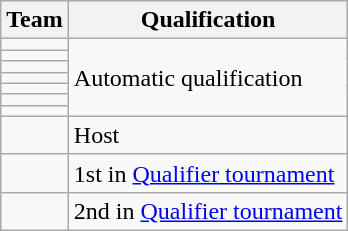<table class="wikitable sortable">
<tr>
<th>Team</th>
<th>Qualification</th>
</tr>
<tr>
<td></td>
<td rowspan=7>Automatic qualification</td>
</tr>
<tr>
<td></td>
</tr>
<tr>
<td></td>
</tr>
<tr>
<td></td>
</tr>
<tr>
<td></td>
</tr>
<tr>
<td></td>
</tr>
<tr>
<td></td>
</tr>
<tr>
<td></td>
<td>Host</td>
</tr>
<tr>
<td></td>
<td>1st in <a href='#'>Qualifier tournament</a></td>
</tr>
<tr>
<td></td>
<td>2nd in <a href='#'>Qualifier tournament</a></td>
</tr>
</table>
